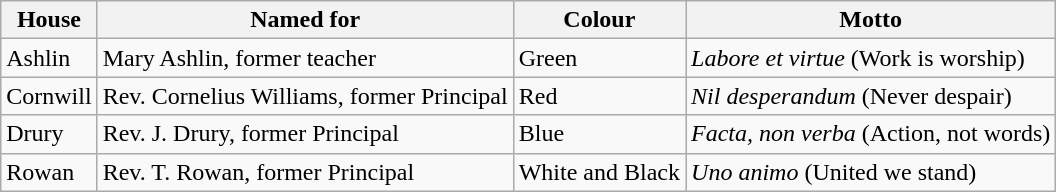<table class="wikitable">
<tr>
<th>House</th>
<th>Named for</th>
<th>Colour</th>
<th>Motto</th>
</tr>
<tr>
<td>Ashlin       </td>
<td>Mary Ashlin, former teacher</td>
<td>Green</td>
<td><em>Labore et virtue</em> (Work is worship)</td>
</tr>
<tr>
<td>Cornwill    </td>
<td>Rev. Cornelius Williams, former Principal</td>
<td>Red</td>
<td><em>Nil desperandum</em> (Never despair)</td>
</tr>
<tr>
<td>Drury        </td>
<td>Rev. J. Drury, former Principal</td>
<td>Blue</td>
<td><em>Facta, non verba</em> (Action, not words)</td>
</tr>
<tr>
<td>Rowan   </td>
<td>Rev. T. Rowan, former Principal</td>
<td>White and Black</td>
<td><em>Uno animo</em> (United we stand)</td>
</tr>
</table>
